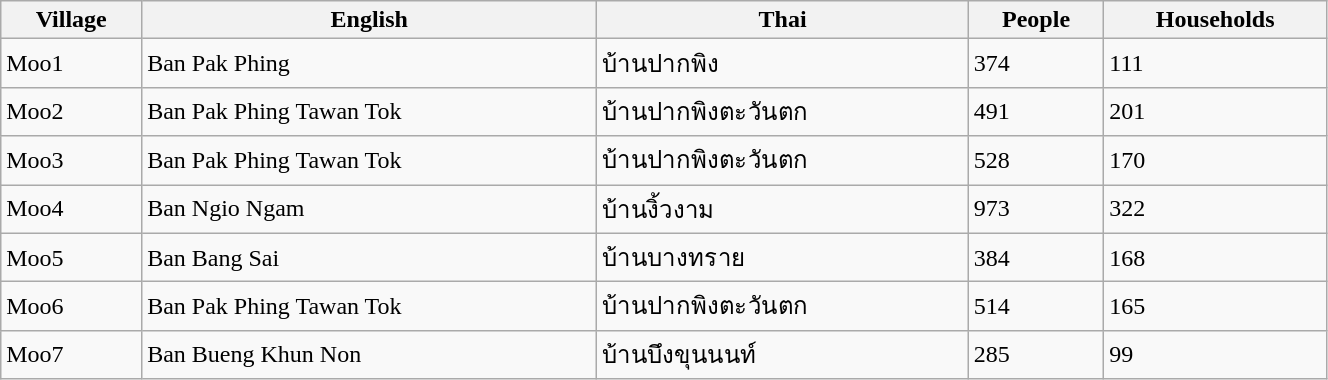<table class="wikitable" style="width:70%;">
<tr>
<th>Village</th>
<th>English</th>
<th>Thai</th>
<th>People</th>
<th>Households</th>
</tr>
<tr>
<td>Moo1</td>
<td>Ban Pak Phing</td>
<td>บ้านปากพิง</td>
<td>374</td>
<td>111</td>
</tr>
<tr>
<td>Moo2</td>
<td>Ban Pak Phing Tawan Tok</td>
<td>บ้านปากพิงตะวันตก</td>
<td>491</td>
<td>201</td>
</tr>
<tr>
<td>Moo3</td>
<td>Ban Pak Phing Tawan Tok</td>
<td>บ้านปากพิงตะวันตก</td>
<td>528</td>
<td>170</td>
</tr>
<tr>
<td>Moo4</td>
<td>Ban Ngio Ngam</td>
<td>บ้านงิ้วงาม</td>
<td>973</td>
<td>322</td>
</tr>
<tr>
<td>Moo5</td>
<td>Ban Bang Sai</td>
<td>บ้านบางทราย</td>
<td>384</td>
<td>168</td>
</tr>
<tr>
<td>Moo6</td>
<td>Ban Pak Phing Tawan Tok</td>
<td>บ้านปากพิงตะวันตก</td>
<td>514</td>
<td>165</td>
</tr>
<tr>
<td>Moo7</td>
<td>Ban Bueng Khun Non</td>
<td>บ้านบึงขุนนนท์</td>
<td>285</td>
<td>99</td>
</tr>
</table>
